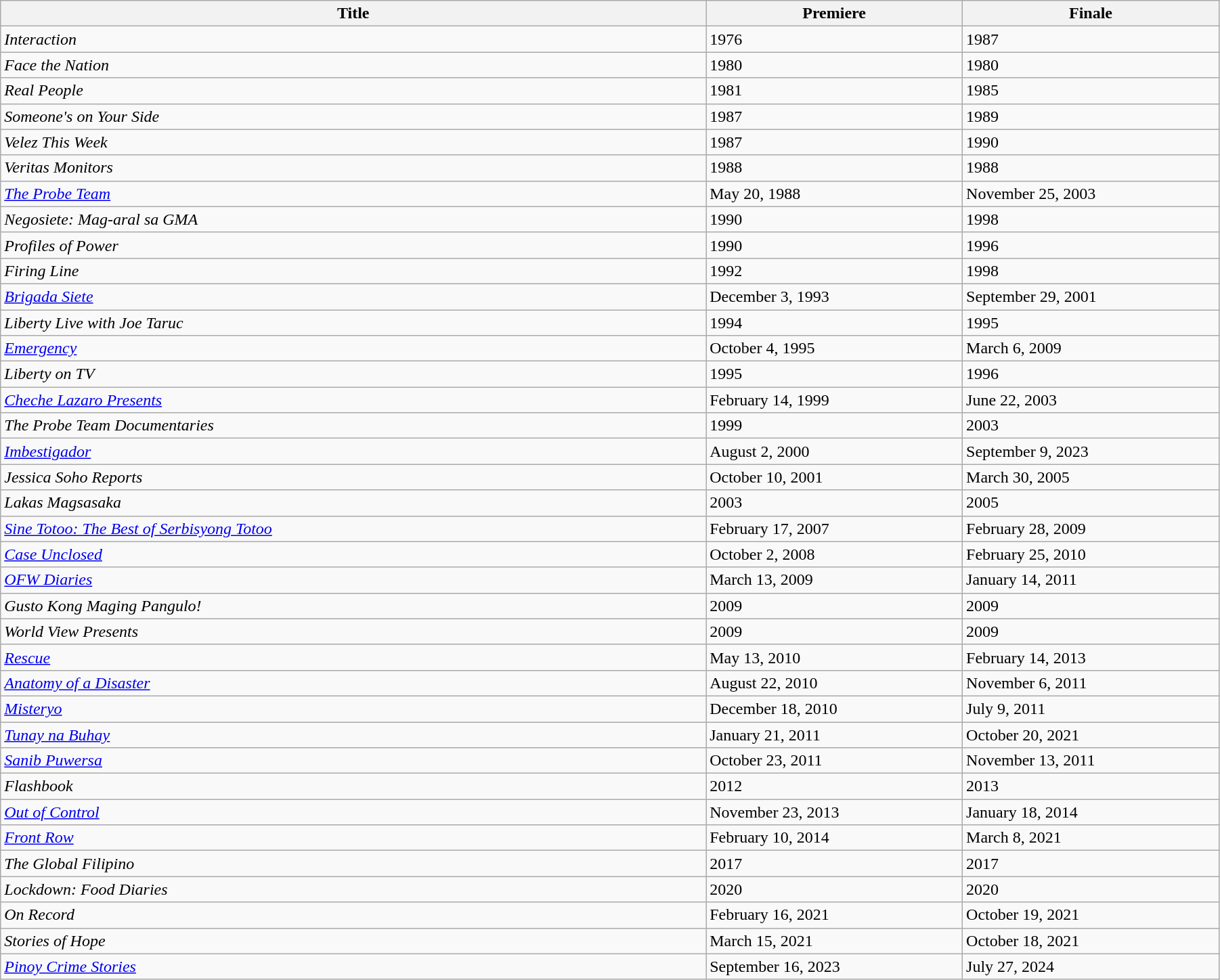<table class="wikitable sortable" width="95%">
<tr>
<th style="width:55%;">Title</th>
<th style="width:20%;">Premiere</th>
<th style="width:20%;">Finale</th>
</tr>
<tr>
<td><em>Interaction</em></td>
<td>1976</td>
<td>1987</td>
</tr>
<tr>
<td><em>Face the Nation</em></td>
<td>1980</td>
<td>1980</td>
</tr>
<tr>
<td><em>Real People</em></td>
<td>1981</td>
<td>1985</td>
</tr>
<tr>
<td><em>Someone's on Your Side</em></td>
<td>1987</td>
<td>1989</td>
</tr>
<tr>
<td><em>Velez This Week</em></td>
<td>1987</td>
<td>1990</td>
</tr>
<tr>
<td><em>Veritas Monitors</em></td>
<td>1988</td>
<td>1988</td>
</tr>
<tr>
<td><em><a href='#'>The Probe Team</a></em></td>
<td>May 20, 1988</td>
<td>November 25, 2003</td>
</tr>
<tr>
<td><em>Negosiete: Mag-aral sa GMA</em></td>
<td>1990</td>
<td>1998</td>
</tr>
<tr>
<td><em>Profiles of Power</em></td>
<td>1990</td>
<td>1996</td>
</tr>
<tr>
<td><em>Firing Line</em></td>
<td>1992</td>
<td>1998</td>
</tr>
<tr>
<td><em><a href='#'>Brigada Siete</a></em></td>
<td>December 3, 1993</td>
<td>September 29, 2001</td>
</tr>
<tr>
<td><em>Liberty Live with Joe Taruc</em></td>
<td>1994</td>
<td>1995</td>
</tr>
<tr>
<td><em><a href='#'>Emergency</a></em></td>
<td>October 4, 1995</td>
<td>March 6, 2009</td>
</tr>
<tr>
<td><em>Liberty on TV</em></td>
<td>1995</td>
<td>1996</td>
</tr>
<tr>
<td><em><a href='#'>Cheche Lazaro Presents</a></em></td>
<td>February 14, 1999</td>
<td>June 22, 2003</td>
</tr>
<tr>
<td><em>The Probe Team Documentaries</em></td>
<td>1999</td>
<td>2003</td>
</tr>
<tr>
<td><em><a href='#'>Imbestigador</a></em></td>
<td>August 2, 2000</td>
<td>September 9, 2023</td>
</tr>
<tr>
<td><em>Jessica Soho Reports</em></td>
<td>October 10, 2001</td>
<td>March 30, 2005</td>
</tr>
<tr>
<td><em>Lakas Magsasaka</em></td>
<td>2003</td>
<td>2005</td>
</tr>
<tr>
<td><em><a href='#'>Sine Totoo: The Best of Serbisyong Totoo</a></em></td>
<td>February 17, 2007</td>
<td>February 28, 2009</td>
</tr>
<tr>
<td><em><a href='#'>Case Unclosed</a></em></td>
<td>October 2, 2008</td>
<td>February 25, 2010</td>
</tr>
<tr>
<td><em><a href='#'>OFW Diaries</a></em></td>
<td>March 13, 2009</td>
<td>January 14, 2011</td>
</tr>
<tr>
<td><em>Gusto Kong Maging Pangulo!</em></td>
<td>2009</td>
<td>2009</td>
</tr>
<tr>
<td><em>World View Presents</em></td>
<td>2009</td>
<td>2009</td>
</tr>
<tr>
<td><em><a href='#'>Rescue</a></em></td>
<td>May 13, 2010</td>
<td>February 14, 2013</td>
</tr>
<tr>
<td><em><a href='#'>Anatomy of a Disaster</a></em></td>
<td>August 22, 2010</td>
<td>November 6, 2011</td>
</tr>
<tr>
<td><em><a href='#'>Misteryo</a></em></td>
<td>December 18, 2010</td>
<td>July 9, 2011</td>
</tr>
<tr>
<td><em><a href='#'>Tunay na Buhay</a></em></td>
<td>January 21, 2011</td>
<td>October 20, 2021</td>
</tr>
<tr>
<td><em><a href='#'>Sanib Puwersa</a></em></td>
<td>October 23, 2011</td>
<td>November 13, 2011</td>
</tr>
<tr>
<td><em>Flashbook</em></td>
<td>2012</td>
<td>2013</td>
</tr>
<tr>
<td><em><a href='#'>Out of Control</a></em></td>
<td>November 23, 2013</td>
<td>January 18, 2014</td>
</tr>
<tr>
<td><em><a href='#'>Front Row</a></em></td>
<td>February 10, 2014</td>
<td>March 8, 2021</td>
</tr>
<tr>
<td><em>The Global Filipino</em></td>
<td>2017</td>
<td>2017</td>
</tr>
<tr>
<td><em>Lockdown: Food Diaries</em></td>
<td>2020</td>
<td>2020</td>
</tr>
<tr>
<td><em>On Record</em></td>
<td>February 16, 2021</td>
<td>October 19, 2021</td>
</tr>
<tr>
<td><em>Stories of Hope</em></td>
<td>March 15, 2021</td>
<td>October 18, 2021</td>
</tr>
<tr>
<td><em><a href='#'>Pinoy Crime Stories</a></em></td>
<td>September 16, 2023</td>
<td>July 27, 2024</td>
</tr>
</table>
